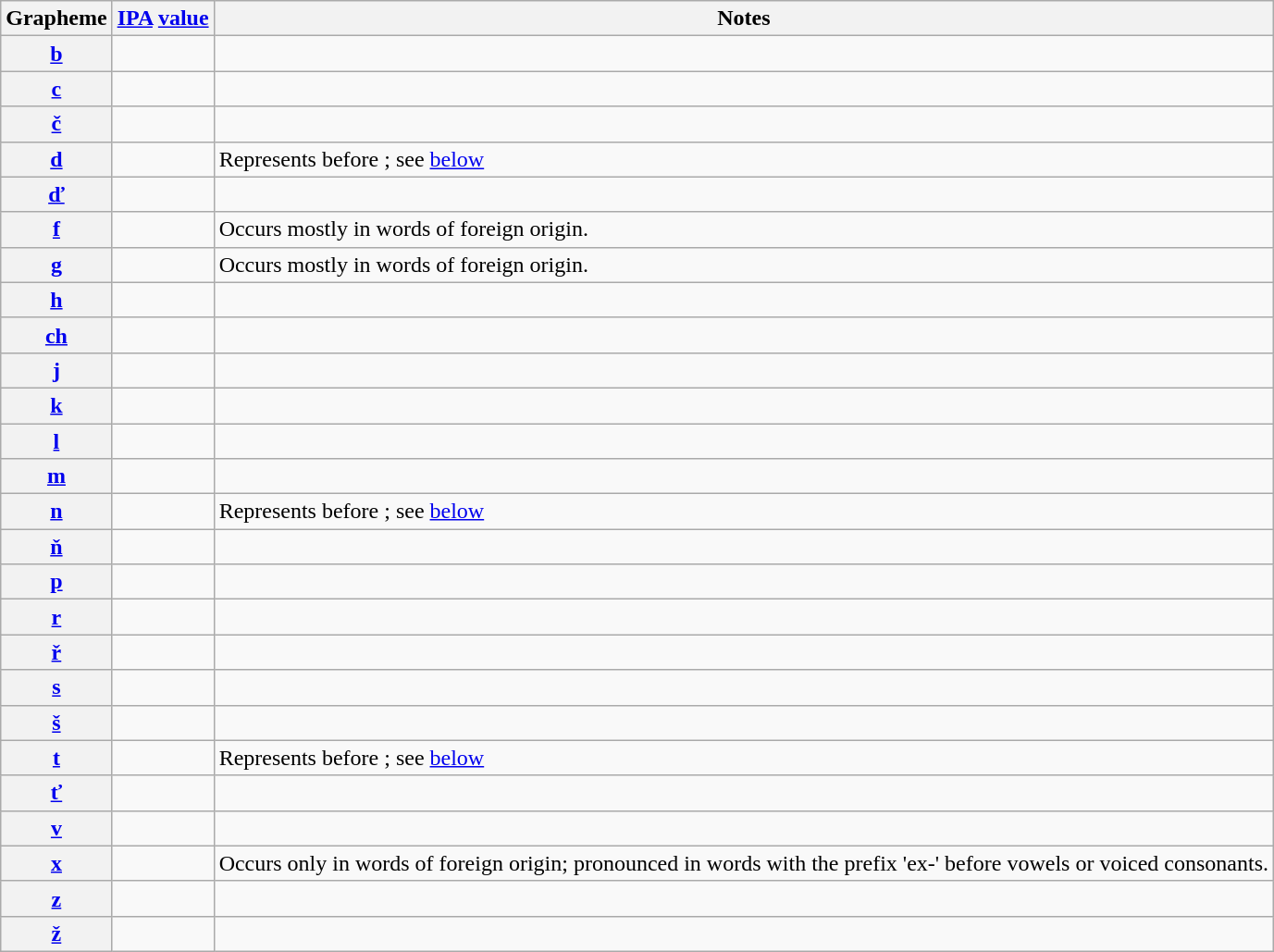<table class=wikitable>
<tr>
<th>Grapheme</th>
<th><a href='#'>IPA</a> <a href='#'>value</a></th>
<th>Notes</th>
</tr>
<tr>
<th><a href='#'>b</a></th>
<td></td>
<td></td>
</tr>
<tr>
<th><a href='#'>c</a></th>
<td> </td>
<td></td>
</tr>
<tr>
<th><a href='#'>č</a></th>
<td> </td>
<td></td>
</tr>
<tr>
<th><a href='#'>d</a></th>
<td></td>
<td>Represents  before ; see <a href='#'>below</a></td>
</tr>
<tr>
<th><a href='#'>ď</a></th>
<td></td>
<td></td>
</tr>
<tr>
<th><a href='#'>f</a></th>
<td></td>
<td>Occurs mostly in words of foreign origin. </td>
</tr>
<tr>
<th><a href='#'>g</a></th>
<td></td>
<td>Occurs mostly in words of foreign origin. </td>
</tr>
<tr>
<th><a href='#'>h</a></th>
<td></td>
<td></td>
</tr>
<tr>
<th><a href='#'>ch</a></th>
<td></td>
<td></td>
</tr>
<tr>
<th><a href='#'>j</a></th>
<td></td>
<td></td>
</tr>
<tr>
<th><a href='#'>k</a></th>
<td></td>
<td></td>
</tr>
<tr>
<th><a href='#'>l</a></th>
<td></td>
<td></td>
</tr>
<tr>
<th><a href='#'>m</a></th>
<td></td>
<td></td>
</tr>
<tr>
<th><a href='#'>n</a></th>
<td></td>
<td>Represents  before ; see <a href='#'>below</a></td>
</tr>
<tr>
<th><a href='#'>ň</a></th>
<td></td>
<td></td>
</tr>
<tr>
<th><a href='#'>p</a></th>
<td></td>
<td></td>
</tr>
<tr>
<th><a href='#'>r</a></th>
<td></td>
<td></td>
</tr>
<tr>
<th><a href='#'>ř</a></th>
<td> </td>
<td></td>
</tr>
<tr>
<th><a href='#'>s</a></th>
<td></td>
<td></td>
</tr>
<tr>
<th><a href='#'>š</a></th>
<td></td>
<td></td>
</tr>
<tr>
<th><a href='#'>t</a></th>
<td></td>
<td>Represents  before ; see <a href='#'>below</a></td>
</tr>
<tr>
<th><a href='#'>ť</a></th>
<td></td>
<td></td>
</tr>
<tr>
<th><a href='#'>v</a></th>
<td></td>
<td></td>
</tr>
<tr>
<th><a href='#'>x</a></th>
<td></td>
<td>Occurs only in words of foreign origin; pronounced  in words with the prefix 'ex-' before vowels or voiced consonants.</td>
</tr>
<tr>
<th><a href='#'>z</a></th>
<td></td>
<td></td>
</tr>
<tr>
<th><a href='#'>ž</a></th>
<td></td>
<td></td>
</tr>
</table>
